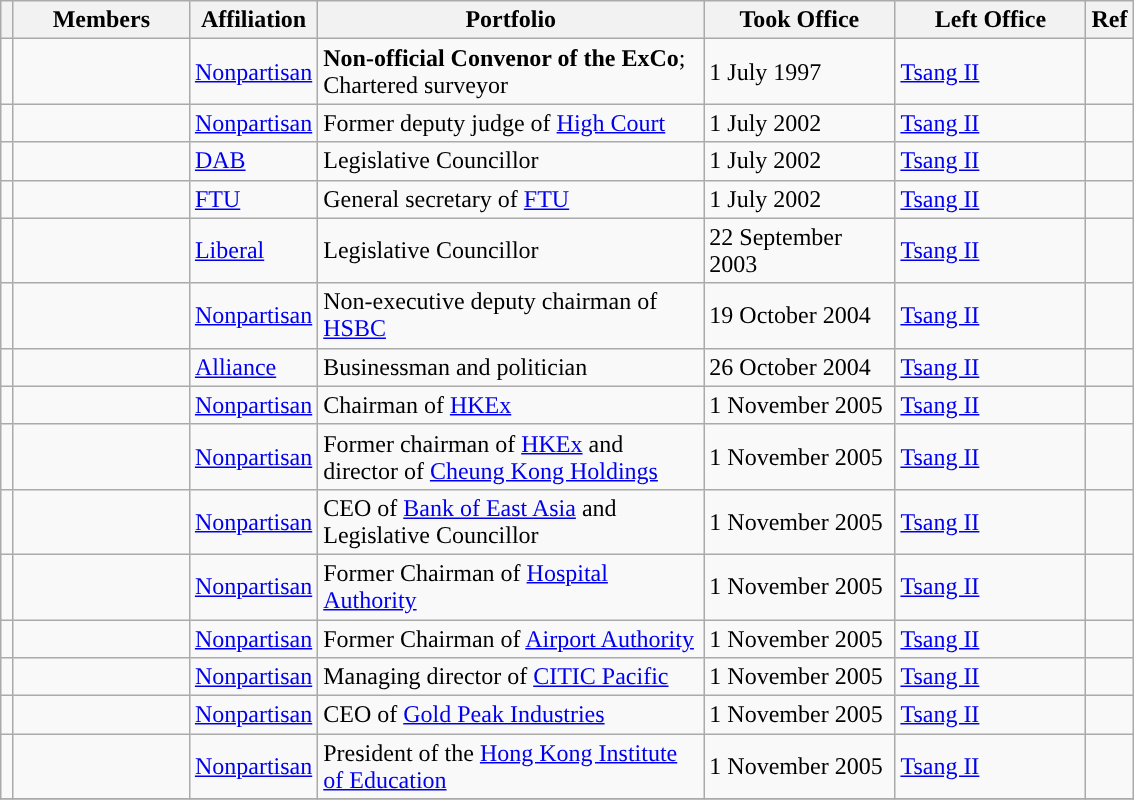<table class="wikitable">
<tr>
<th width="1px" class="unsortable"></th>
<th width="110px">Members</th>
<th width="50px">Affiliation</th>
<th width="250px">Portfolio</th>
<th width="120px">Took Office</th>
<th width="120px">Left Office</th>
<th width="10px">Ref</th>
</tr>
<tr>
<td style="color:inherit;background:"></td>
<td><strong></strong></td>
<td><a href='#'>Nonpartisan</a></td>
<td><strong>Non-official Convenor of the ExCo</strong>;<br>Chartered surveyor</td>
<td>1 July 1997</td>
<td><a href='#'>Tsang II</a></td>
<td></td>
</tr>
<tr>
<td style="color:inherit;background:"></td>
<td></td>
<td><a href='#'>Nonpartisan</a></td>
<td>Former deputy judge of <a href='#'>High Court</a></td>
<td>1 July 2002</td>
<td><a href='#'>Tsang II</a></td>
<td></td>
</tr>
<tr>
<td style="color:inherit;background:"></td>
<td></td>
<td><a href='#'>DAB</a></td>
<td>Legislative Councillor</td>
<td>1 July 2002</td>
<td><a href='#'>Tsang II</a></td>
<td></td>
</tr>
<tr>
<td style="color:inherit;background:"></td>
<td></td>
<td><a href='#'>FTU</a></td>
<td>General secretary of <a href='#'>FTU</a></td>
<td>1 July 2002</td>
<td><a href='#'>Tsang II</a></td>
<td></td>
</tr>
<tr>
<td style="color:inherit;background:"></td>
<td></td>
<td><a href='#'>Liberal</a></td>
<td>Legislative Councillor</td>
<td>22 September 2003</td>
<td><a href='#'>Tsang II</a></td>
<td></td>
</tr>
<tr>
<td style="color:inherit;background:"></td>
<td></td>
<td><a href='#'>Nonpartisan</a></td>
<td>Non-executive deputy chairman of <a href='#'>HSBC</a></td>
<td>19 October 2004</td>
<td><a href='#'>Tsang II</a></td>
<td></td>
</tr>
<tr>
<td style="color:inherit;background:"></td>
<td></td>
<td><a href='#'>Alliance</a></td>
<td>Businessman and politician</td>
<td>26 October 2004</td>
<td><a href='#'>Tsang II</a></td>
<td></td>
</tr>
<tr>
<td style="color:inherit;background:"></td>
<td></td>
<td><a href='#'>Nonpartisan</a></td>
<td>Chairman of <a href='#'>HKEx</a></td>
<td>1 November 2005</td>
<td><a href='#'>Tsang II</a></td>
<td></td>
</tr>
<tr>
<td style="color:inherit;background:"></td>
<td></td>
<td><a href='#'>Nonpartisan</a></td>
<td>Former chairman of <a href='#'>HKEx</a> and director of <a href='#'>Cheung Kong Holdings</a></td>
<td>1 November 2005</td>
<td><a href='#'>Tsang II</a></td>
<td></td>
</tr>
<tr>
<td style="color:inherit;background:"></td>
<td></td>
<td><a href='#'>Nonpartisan</a></td>
<td>CEO of <a href='#'>Bank of East Asia</a> and Legislative Councillor</td>
<td>1 November 2005</td>
<td><a href='#'>Tsang II</a></td>
<td></td>
</tr>
<tr>
<td style="color:inherit;background:"></td>
<td></td>
<td><a href='#'>Nonpartisan</a></td>
<td>Former Chairman of <a href='#'>Hospital Authority</a></td>
<td>1 November 2005</td>
<td><a href='#'>Tsang II</a></td>
<td></td>
</tr>
<tr>
<td style="color:inherit;background:"></td>
<td></td>
<td><a href='#'>Nonpartisan</a></td>
<td>Former Chairman of <a href='#'>Airport Authority</a></td>
<td>1 November 2005</td>
<td><a href='#'>Tsang II</a></td>
<td></td>
</tr>
<tr>
<td style="color:inherit;background:"></td>
<td></td>
<td><a href='#'>Nonpartisan</a></td>
<td>Managing director of <a href='#'>CITIC Pacific</a></td>
<td>1 November 2005</td>
<td><a href='#'>Tsang II</a></td>
<td></td>
</tr>
<tr>
<td style="color:inherit;background:"></td>
<td></td>
<td><a href='#'>Nonpartisan</a></td>
<td>CEO of <a href='#'>Gold Peak Industries</a></td>
<td>1 November 2005</td>
<td><a href='#'>Tsang II</a></td>
<td></td>
</tr>
<tr>
<td style="color:inherit;background:"></td>
<td></td>
<td><a href='#'>Nonpartisan</a></td>
<td>President of the <a href='#'>Hong Kong Institute of Education</a></td>
<td>1 November 2005</td>
<td><a href='#'>Tsang II</a></td>
<td></td>
</tr>
<tr>
</tr>
</table>
